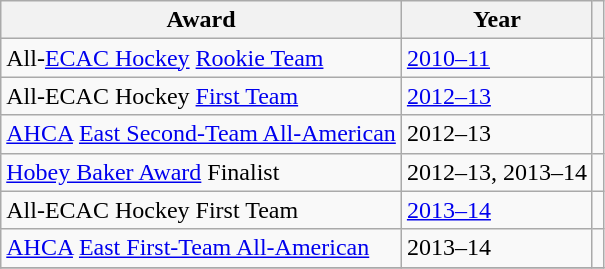<table class="wikitable">
<tr>
<th>Award</th>
<th>Year</th>
<th></th>
</tr>
<tr>
<td>All-<a href='#'>ECAC Hockey</a> <a href='#'>Rookie Team</a></td>
<td><a href='#'>2010–11</a></td>
<td></td>
</tr>
<tr>
<td>All-ECAC Hockey <a href='#'>First Team</a></td>
<td><a href='#'>2012–13</a></td>
<td></td>
</tr>
<tr>
<td><a href='#'>AHCA</a> <a href='#'>East Second-Team All-American</a></td>
<td>2012–13</td>
<td></td>
</tr>
<tr>
<td><a href='#'>Hobey Baker Award</a> Finalist</td>
<td>2012–13,  2013–14</td>
<td></td>
</tr>
<tr>
<td>All-ECAC Hockey First Team</td>
<td><a href='#'>2013–14</a></td>
<td></td>
</tr>
<tr>
<td><a href='#'>AHCA</a> <a href='#'>East First-Team All-American</a></td>
<td>2013–14</td>
<td></td>
</tr>
<tr>
</tr>
</table>
